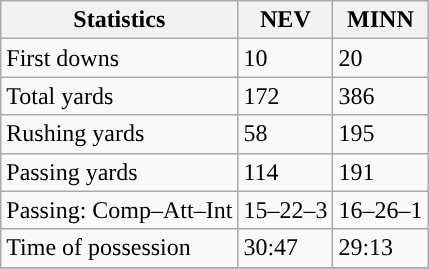<table class="wikitable" style="float: left;">
<tr>
<th>Statistics</th>
<th>NEV</th>
<th>MINN</th>
</tr>
<tr>
<td>First downs</td>
<td>10</td>
<td>20</td>
</tr>
<tr>
<td>Total yards</td>
<td>172</td>
<td>386</td>
</tr>
<tr>
<td>Rushing yards</td>
<td>58</td>
<td>195</td>
</tr>
<tr>
<td>Passing yards</td>
<td>114</td>
<td>191</td>
</tr>
<tr>
<td>Passing: Comp–Att–Int</td>
<td>15–22–3</td>
<td>16–26–1</td>
</tr>
<tr>
<td>Time of possession</td>
<td>30:47</td>
<td>29:13</td>
</tr>
<tr>
</tr>
</table>
